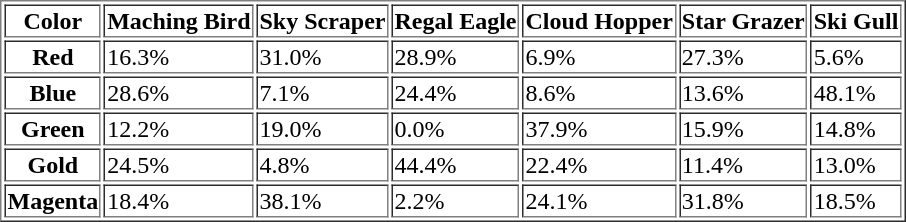<table border="1" class="sortable">
<tr>
<th>Color</th>
<th>Maching Bird</th>
<th>Sky Scraper</th>
<th>Regal Eagle</th>
<th>Cloud Hopper</th>
<th>Star Grazer</th>
<th>Ski Gull</th>
</tr>
<tr>
<th>Red</th>
<td>16.3%</td>
<td>31.0%</td>
<td>28.9%</td>
<td>6.9%</td>
<td>27.3%</td>
<td>5.6%</td>
</tr>
<tr>
<th>Blue</th>
<td>28.6%</td>
<td>7.1%</td>
<td>24.4%</td>
<td>8.6%</td>
<td>13.6%</td>
<td>48.1%</td>
</tr>
<tr>
<th>Green</th>
<td>12.2%</td>
<td>19.0%</td>
<td>0.0%</td>
<td>37.9%</td>
<td>15.9%</td>
<td>14.8%</td>
</tr>
<tr>
<th>Gold</th>
<td>24.5%</td>
<td>4.8%</td>
<td>44.4%</td>
<td>22.4%</td>
<td>11.4%</td>
<td>13.0%</td>
</tr>
<tr>
<th>Magenta</th>
<td>18.4%</td>
<td>38.1%</td>
<td>2.2%</td>
<td>24.1%</td>
<td>31.8%</td>
<td>18.5%</td>
</tr>
</table>
